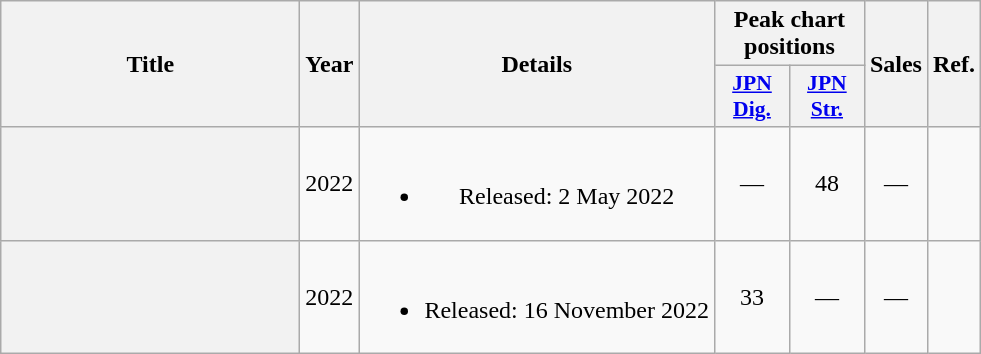<table class="wikitable plainrowheaders" style="text-align:center;">
<tr>
<th scope="col" rowspan="2" style="width:12em;">Title</th>
<th scope="col" rowspan="2">Year</th>
<th scope="col" rowspan="2">Details</th>
<th scope="col" colspan="2">Peak chart positions</th>
<th scope="col" rowspan="2">Sales</th>
<th scope="col" rowspan="2">Ref.</th>
</tr>
<tr>
<th scope="col" style="width:3em;font-size:90%;"><a href='#'>JPN<br>Dig.</a><br></th>
<th scope="col" style="width:3em;font-size:90%;"><a href='#'>JPN<br>Str.</a><br></th>
</tr>
<tr>
<th scope="row"></th>
<td>2022</td>
<td><br><ul><li>Released: 2 May 2022</li></ul></td>
<td>—</td>
<td>48</td>
<td>—</td>
<td></td>
</tr>
<tr>
<th scope="row"></th>
<td>2022</td>
<td><br><ul><li>Released: 16 November 2022</li></ul></td>
<td>33</td>
<td>—</td>
<td>—</td>
<td></td>
</tr>
</table>
